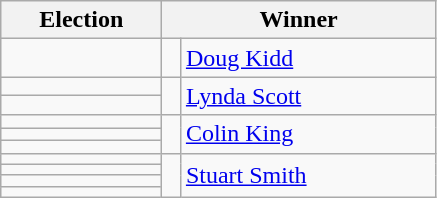<table class=wikitable>
<tr>
<th width=100>Election</th>
<th width=175 colspan=2>Winner</th>
</tr>
<tr>
<td></td>
<td width=5 bgcolor=></td>
<td><a href='#'>Doug Kidd</a></td>
</tr>
<tr>
<td></td>
<td rowspan=2 bgcolor=></td>
<td rowspan=2><a href='#'>Lynda Scott</a></td>
</tr>
<tr>
<td></td>
</tr>
<tr>
<td></td>
<td rowspan=3 bgcolor=></td>
<td rowspan=3><a href='#'>Colin King</a></td>
</tr>
<tr>
<td></td>
</tr>
<tr>
<td></td>
</tr>
<tr>
<td></td>
<td rowspan=4 bgcolor=></td>
<td rowspan=4><a href='#'>Stuart Smith</a></td>
</tr>
<tr>
<td></td>
</tr>
<tr>
<td></td>
</tr>
<tr>
<td></td>
</tr>
</table>
